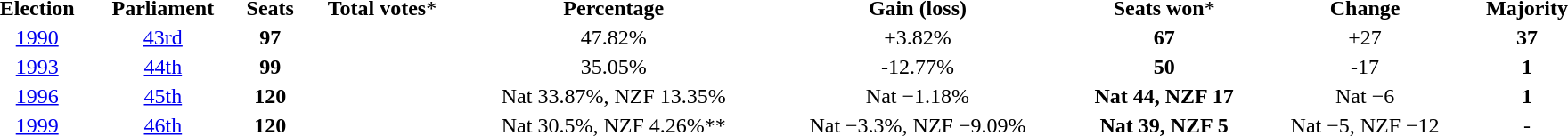<table width=95%>
<tr ---->
<td align=center><strong>Election</strong></td>
<td align=center><strong>Parliament</strong></td>
<td align=center><strong>Seats</strong></td>
<td align=center><strong>Total votes</strong>*</td>
<td align=center><strong>Percentage</strong></td>
<td align=center><strong>Gain (loss)</strong></td>
<td align=center><strong>Seats won</strong>*</td>
<td align=center><strong>Change</strong></td>
<td align=center><strong>Majority</strong></td>
</tr>
<tr ---->
<td align=center><a href='#'>1990</a></td>
<td align=center><a href='#'>43rd</a></td>
<td align=center><strong>97</strong></td>
<td align=center></td>
<td align=center>47.82%</td>
<td align=center>+3.82%</td>
<td align=center><strong>67</strong></td>
<td align=center>+27</td>
<td align=center><strong>37</strong></td>
</tr>
<tr ---->
<td align=center><a href='#'>1993</a></td>
<td align=center><a href='#'>44th</a></td>
<td align=center><strong>99</strong></td>
<td align=center></td>
<td align=center>35.05%</td>
<td align=center>-12.77%</td>
<td align=center><strong>50</strong></td>
<td align=center>-17</td>
<td align=center><strong>1</strong></td>
</tr>
<tr ---->
<td align=center><a href='#'>1996</a></td>
<td align=center><a href='#'>45th</a></td>
<td align=center><strong>120</strong></td>
<td align=center></td>
<td align=center>Nat 33.87%, NZF 13.35%</td>
<td align=center>Nat −1.18%</td>
<td align=center><strong>Nat 44, NZF 17</strong></td>
<td align=center>Nat −6</td>
<td align=center><strong>1</strong></td>
</tr>
<tr ---->
<td align=center><a href='#'>1999</a></td>
<td align=center><a href='#'>46th</a></td>
<td align=center><strong>120</strong></td>
<td align=center></td>
<td align=center>Nat 30.5%, NZF 4.26%**</td>
<td align=center>Nat −3.3%, NZF −9.09%</td>
<td align=center><strong>Nat 39, NZF 5</strong></td>
<td align=center>Nat −5, NZF −12</td>
<td align=center>-</td>
</tr>
</table>
